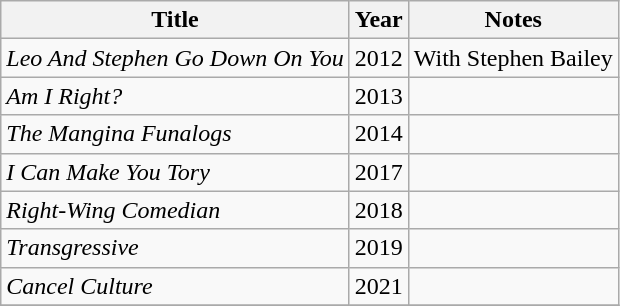<table class="wikitable">
<tr>
<th>Title</th>
<th>Year</th>
<th>Notes</th>
</tr>
<tr>
<td><em>Leo And Stephen Go Down On You</em></td>
<td>2012</td>
<td>With Stephen Bailey</td>
</tr>
<tr>
<td><em>Am I Right?</em></td>
<td>2013</td>
<td></td>
</tr>
<tr>
<td><em>The Mangina Funalogs</em></td>
<td>2014</td>
<td></td>
</tr>
<tr>
<td><em>I Can Make You Tory</em></td>
<td>2017</td>
<td></td>
</tr>
<tr>
<td><em>Right-Wing Comedian</em></td>
<td>2018</td>
<td></td>
</tr>
<tr>
<td><em>Transgressive</em></td>
<td>2019</td>
<td></td>
</tr>
<tr>
<td><em>Cancel Culture</em></td>
<td>2021</td>
<td></td>
</tr>
<tr>
</tr>
</table>
